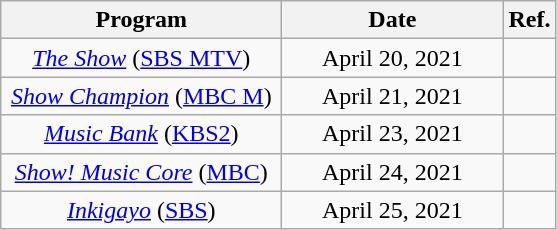<table class="wikitable" style="text-align:center;">
<tr>
<th width="180">Program</th>
<th width="140">Date</th>
<th>Ref.</th>
</tr>
<tr>
<td><em><a href='#'>The Show</a></em> (<a href='#'>SBS MTV</a>)</td>
<td>April 20, 2021</td>
<td></td>
</tr>
<tr>
<td><em><a href='#'>Show Champion</a></em> (<a href='#'>MBC M</a>)</td>
<td>April 21, 2021</td>
<td></td>
</tr>
<tr>
<td><em><a href='#'>Music Bank</a></em> (<a href='#'>KBS2</a>)</td>
<td>April 23, 2021</td>
<td></td>
</tr>
<tr>
<td><em><a href='#'>Show! Music Core</a></em> (<a href='#'>MBC</a>)</td>
<td>April 24, 2021</td>
<td></td>
</tr>
<tr>
<td><em><a href='#'>Inkigayo</a></em> (<a href='#'>SBS</a>)</td>
<td>April 25, 2021</td>
<td></td>
</tr>
</table>
